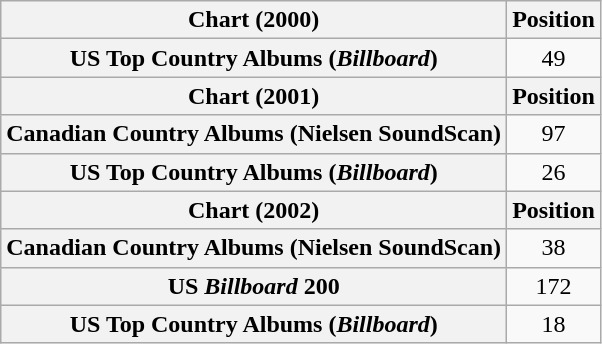<table class="wikitable plainrowheaders" style="text-align:center">
<tr>
<th scope="col">Chart (2000)</th>
<th scope="col">Position</th>
</tr>
<tr>
<th scope="row">US Top Country Albums (<em>Billboard</em>)</th>
<td>49</td>
</tr>
<tr>
<th scope="col">Chart (2001)</th>
<th scope="col">Position</th>
</tr>
<tr>
<th scope="row">Canadian Country Albums (Nielsen SoundScan)</th>
<td>97</td>
</tr>
<tr>
<th scope="row">US Top Country Albums (<em>Billboard</em>)</th>
<td>26</td>
</tr>
<tr>
<th scope="col">Chart (2002)</th>
<th scope="col">Position</th>
</tr>
<tr>
<th scope="row">Canadian Country Albums (Nielsen SoundScan)</th>
<td>38</td>
</tr>
<tr>
<th scope="row">US <em>Billboard</em> 200</th>
<td>172</td>
</tr>
<tr>
<th scope="row">US Top Country Albums (<em>Billboard</em>)</th>
<td>18</td>
</tr>
</table>
